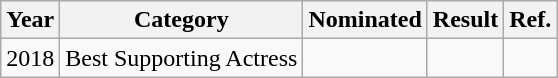<table class="wikitable">
<tr>
<th>Year</th>
<th>Category</th>
<th>Nominated</th>
<th>Result</th>
<th>Ref.</th>
</tr>
<tr>
<td>2018</td>
<td>Best Supporting Actress</td>
<td></td>
<td></td>
<td></td>
</tr>
</table>
